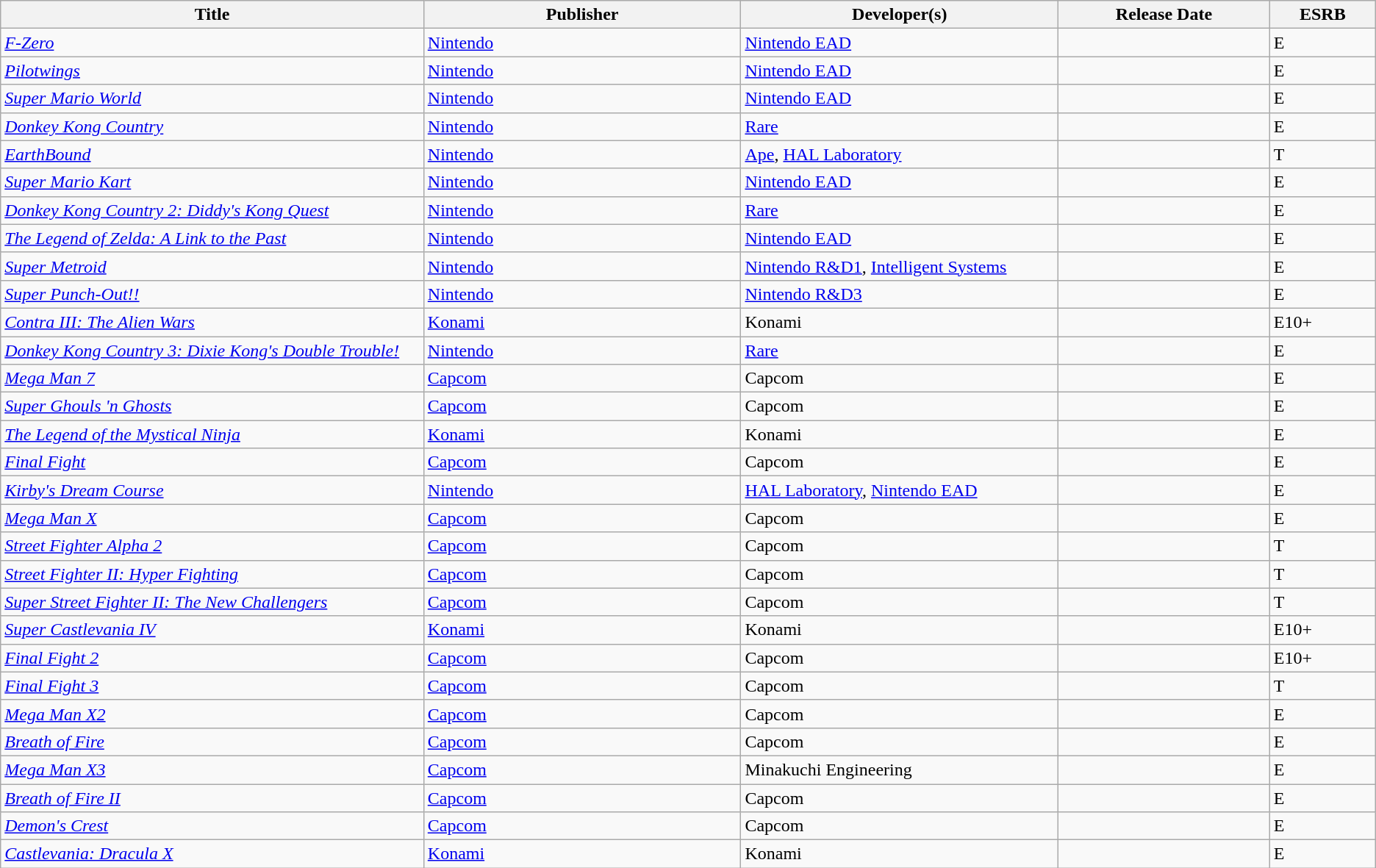<table class="wikitable sortable" style=>
<tr>
<th width="20%">Title</th>
<th width="15%">Publisher</th>
<th width="15%">Developer(s)</th>
<th width="10%">Release Date</th>
<th width="5%">ESRB</th>
</tr>
<tr>
<td><em><a href='#'>F-Zero</a></em></td>
<td><a href='#'>Nintendo</a></td>
<td><a href='#'>Nintendo EAD</a></td>
<td></td>
<td>E</td>
</tr>
<tr>
<td><em><a href='#'>Pilotwings</a></em></td>
<td><a href='#'>Nintendo</a></td>
<td><a href='#'>Nintendo EAD</a></td>
<td></td>
<td>E</td>
</tr>
<tr>
<td><em><a href='#'>Super Mario World</a></em></td>
<td><a href='#'>Nintendo</a></td>
<td><a href='#'>Nintendo EAD</a></td>
<td></td>
<td>E</td>
</tr>
<tr>
<td><em><a href='#'>Donkey Kong Country</a></em></td>
<td><a href='#'>Nintendo</a></td>
<td><a href='#'>Rare</a></td>
<td></td>
<td>E</td>
</tr>
<tr>
<td><em><a href='#'>EarthBound</a></em></td>
<td><a href='#'>Nintendo</a></td>
<td><a href='#'>Ape</a>, <a href='#'>HAL Laboratory</a></td>
<td></td>
<td>T</td>
</tr>
<tr>
<td><em><a href='#'>Super Mario Kart</a></em></td>
<td><a href='#'>Nintendo</a></td>
<td><a href='#'>Nintendo EAD</a></td>
<td></td>
<td>E</td>
</tr>
<tr>
<td><em><a href='#'>Donkey Kong Country 2: Diddy's Kong Quest</a></em></td>
<td><a href='#'>Nintendo</a></td>
<td><a href='#'>Rare</a></td>
<td></td>
<td>E</td>
</tr>
<tr>
<td><em><a href='#'>The Legend of Zelda: A Link to the Past</a></em></td>
<td><a href='#'>Nintendo</a></td>
<td><a href='#'>Nintendo EAD</a></td>
<td></td>
<td>E</td>
</tr>
<tr>
<td><em><a href='#'>Super Metroid</a></em></td>
<td><a href='#'>Nintendo</a></td>
<td><a href='#'>Nintendo R&D1</a>, <a href='#'>Intelligent Systems</a></td>
<td></td>
<td>E</td>
</tr>
<tr>
<td><em><a href='#'>Super Punch-Out!!</a></em></td>
<td><a href='#'>Nintendo</a></td>
<td><a href='#'>Nintendo R&D3</a></td>
<td></td>
<td>E</td>
</tr>
<tr>
<td><em><a href='#'>Contra III: The Alien Wars</a></em></td>
<td><a href='#'>Konami</a></td>
<td>Konami</td>
<td></td>
<td>E10+</td>
</tr>
<tr>
<td><em><a href='#'>Donkey Kong Country 3: Dixie Kong's Double Trouble!</a></em></td>
<td><a href='#'>Nintendo</a></td>
<td><a href='#'>Rare</a></td>
<td></td>
<td>E</td>
</tr>
<tr>
<td><em><a href='#'>Mega Man 7</a></em></td>
<td><a href='#'>Capcom</a></td>
<td>Capcom</td>
<td></td>
<td>E</td>
</tr>
<tr>
<td><em><a href='#'>Super Ghouls 'n Ghosts</a></em></td>
<td><a href='#'>Capcom</a></td>
<td>Capcom</td>
<td></td>
<td>E</td>
</tr>
<tr>
<td><em><a href='#'>The Legend of the Mystical Ninja</a></em></td>
<td><a href='#'>Konami</a></td>
<td>Konami</td>
<td></td>
<td>E</td>
</tr>
<tr>
<td><em><a href='#'>Final Fight</a></em></td>
<td><a href='#'>Capcom</a></td>
<td>Capcom</td>
<td></td>
<td>E</td>
</tr>
<tr>
<td><em><a href='#'>Kirby's Dream Course</a></em></td>
<td><a href='#'>Nintendo</a></td>
<td><a href='#'>HAL Laboratory</a>, <a href='#'>Nintendo EAD</a></td>
<td></td>
<td>E</td>
</tr>
<tr>
<td><em><a href='#'>Mega Man X</a></em></td>
<td><a href='#'>Capcom</a></td>
<td>Capcom</td>
<td></td>
<td>E</td>
</tr>
<tr>
<td><em><a href='#'>Street Fighter Alpha 2</a></em></td>
<td><a href='#'>Capcom</a></td>
<td>Capcom</td>
<td></td>
<td>T</td>
</tr>
<tr>
<td><em><a href='#'>Street Fighter II: Hyper Fighting</a></em></td>
<td><a href='#'>Capcom</a></td>
<td>Capcom</td>
<td></td>
<td>T</td>
</tr>
<tr>
<td><em><a href='#'>Super Street Fighter II: The New Challengers</a></em></td>
<td><a href='#'>Capcom</a></td>
<td>Capcom</td>
<td></td>
<td>T</td>
</tr>
<tr>
<td><em><a href='#'>Super Castlevania IV</a></em></td>
<td><a href='#'>Konami</a></td>
<td>Konami</td>
<td></td>
<td>E10+</td>
</tr>
<tr>
<td><em><a href='#'>Final Fight 2</a></em></td>
<td><a href='#'>Capcom</a></td>
<td>Capcom</td>
<td></td>
<td>E10+</td>
</tr>
<tr>
<td><em><a href='#'>Final Fight 3</a></em></td>
<td><a href='#'>Capcom</a></td>
<td>Capcom</td>
<td></td>
<td>T</td>
</tr>
<tr>
<td><em><a href='#'>Mega Man X2</a></em></td>
<td><a href='#'>Capcom</a></td>
<td>Capcom</td>
<td></td>
<td>E</td>
</tr>
<tr>
<td><em><a href='#'>Breath of Fire</a></em></td>
<td><a href='#'>Capcom</a></td>
<td>Capcom</td>
<td></td>
<td>E</td>
</tr>
<tr>
<td><em><a href='#'>Mega Man X3</a></em></td>
<td><a href='#'>Capcom</a></td>
<td>Minakuchi Engineering</td>
<td></td>
<td>E</td>
</tr>
<tr>
<td><em><a href='#'>Breath of Fire II</a></em></td>
<td><a href='#'>Capcom</a></td>
<td>Capcom</td>
<td></td>
<td>E</td>
</tr>
<tr>
<td><em><a href='#'>Demon's Crest</a></em></td>
<td><a href='#'>Capcom</a></td>
<td>Capcom</td>
<td></td>
<td>E</td>
</tr>
<tr>
<td><em><a href='#'>Castlevania: Dracula X</a></em></td>
<td><a href='#'>Konami</a></td>
<td>Konami</td>
<td></td>
<td>E</td>
</tr>
</table>
